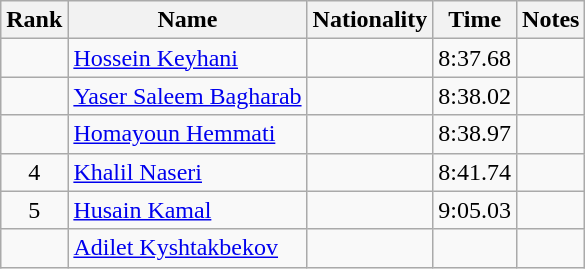<table class="wikitable sortable" style="text-align:center">
<tr>
<th>Rank</th>
<th>Name</th>
<th>Nationality</th>
<th>Time</th>
<th>Notes</th>
</tr>
<tr>
<td></td>
<td align=left><a href='#'>Hossein Keyhani</a></td>
<td align=left></td>
<td>8:37.68</td>
<td></td>
</tr>
<tr>
<td></td>
<td align=left><a href='#'>Yaser Saleem Bagharab</a></td>
<td align=left></td>
<td>8:38.02</td>
<td></td>
</tr>
<tr>
<td></td>
<td align=left><a href='#'>Homayoun Hemmati</a></td>
<td align=left></td>
<td>8:38.97</td>
<td></td>
</tr>
<tr>
<td>4</td>
<td align=left><a href='#'>Khalil Naseri</a></td>
<td align=left></td>
<td>8:41.74</td>
<td></td>
</tr>
<tr>
<td>5</td>
<td align=left><a href='#'>Husain Kamal</a></td>
<td align=left></td>
<td>9:05.03</td>
<td></td>
</tr>
<tr>
<td></td>
<td align=left><a href='#'>Adilet Kyshtakbekov</a></td>
<td align=left></td>
<td></td>
<td></td>
</tr>
</table>
